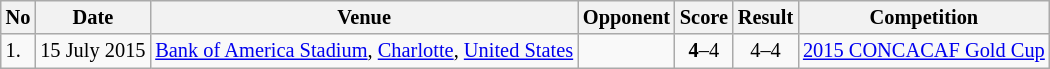<table class="wikitable" style="font-size:85%;">
<tr>
<th>No</th>
<th>Date</th>
<th>Venue</th>
<th>Opponent</th>
<th>Score</th>
<th>Result</th>
<th>Competition</th>
</tr>
<tr>
<td>1.</td>
<td>15 July 2015</td>
<td><a href='#'>Bank of America Stadium</a>, <a href='#'>Charlotte</a>, <a href='#'>United States</a></td>
<td></td>
<td align=center><strong>4</strong>–4</td>
<td align=center>4–4</td>
<td><a href='#'>2015 CONCACAF Gold Cup</a></td>
</tr>
</table>
